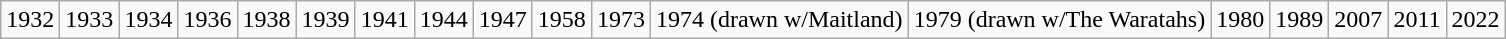<table class="wikitable" align="center" style="text-align:center">
<tr>
<td>1932</td>
<td>1933</td>
<td>1934</td>
<td>1936</td>
<td>1938</td>
<td>1939</td>
<td>1941</td>
<td>1944</td>
<td>1947</td>
<td>1958</td>
<td>1973</td>
<td>1974 (drawn w/Maitland)</td>
<td>1979 (drawn w/The Waratahs)</td>
<td>1980</td>
<td>1989</td>
<td>2007</td>
<td>2011</td>
<td>2022</td>
</tr>
</table>
